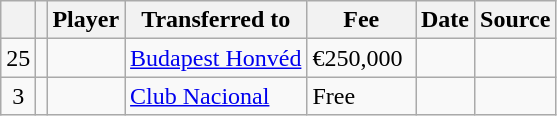<table class="wikitable plainrowheaders sortable">
<tr>
<th></th>
<th></th>
<th scope=col>Player</th>
<th>Transferred to</th>
<th !scope=col; style="width: 65px;">Fee</th>
<th scope=col>Date</th>
<th scope=col>Source</th>
</tr>
<tr>
<td align=center>25</td>
<td align=center></td>
<td></td>
<td> <a href='#'>Budapest Honvéd</a></td>
<td>€250,000</td>
<td></td>
<td></td>
</tr>
<tr>
<td align=center>3</td>
<td align=center></td>
<td></td>
<td> <a href='#'>Club Nacional</a></td>
<td>Free</td>
<td></td>
<td></td>
</tr>
</table>
